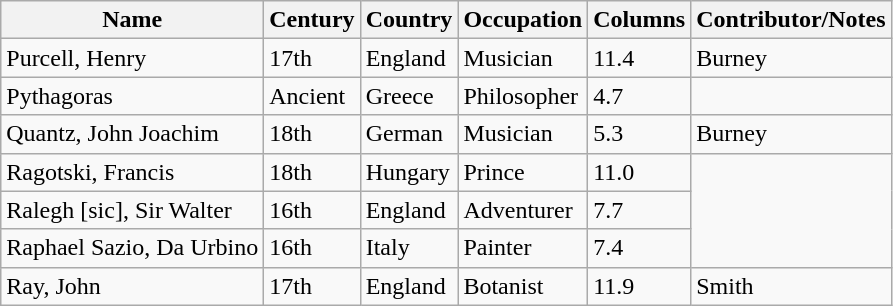<table class="wikitable">
<tr>
<th>Name</th>
<th>Century</th>
<th>Country</th>
<th>Occupation</th>
<th>Columns</th>
<th>Contributor/Notes</th>
</tr>
<tr>
<td>Purcell, Henry</td>
<td>17th</td>
<td>England</td>
<td>Musician</td>
<td>11.4</td>
<td>Burney</td>
</tr>
<tr>
<td>Pythagoras</td>
<td>Ancient</td>
<td>Greece</td>
<td>Philosopher</td>
<td>4.7</td>
</tr>
<tr>
<td>Quantz, John Joachim</td>
<td>18th</td>
<td>German</td>
<td>Musician</td>
<td>5.3</td>
<td>Burney</td>
</tr>
<tr>
<td>Ragotski, Francis</td>
<td>18th</td>
<td>Hungary</td>
<td>Prince</td>
<td>11.0</td>
</tr>
<tr>
<td>Ralegh [sic], Sir Walter</td>
<td>16th</td>
<td>England</td>
<td>Adventurer</td>
<td>7.7</td>
</tr>
<tr>
<td>Raphael Sazio, Da Urbino</td>
<td>16th</td>
<td>Italy</td>
<td>Painter</td>
<td>7.4</td>
</tr>
<tr>
<td>Ray, John</td>
<td>17th</td>
<td>England</td>
<td>Botanist</td>
<td>11.9</td>
<td>Smith</td>
</tr>
</table>
